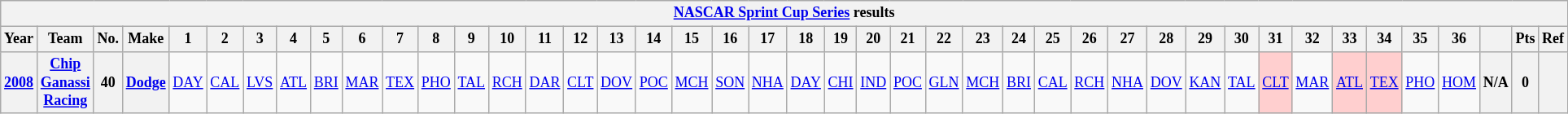<table class="wikitable" style="text-align:center; font-size:75%">
<tr>
<th colspan=45><a href='#'>NASCAR Sprint Cup Series</a> results</th>
</tr>
<tr>
<th>Year</th>
<th>Team</th>
<th>No.</th>
<th>Make</th>
<th>1</th>
<th>2</th>
<th>3</th>
<th>4</th>
<th>5</th>
<th>6</th>
<th>7</th>
<th>8</th>
<th>9</th>
<th>10</th>
<th>11</th>
<th>12</th>
<th>13</th>
<th>14</th>
<th>15</th>
<th>16</th>
<th>17</th>
<th>18</th>
<th>19</th>
<th>20</th>
<th>21</th>
<th>22</th>
<th>23</th>
<th>24</th>
<th>25</th>
<th>26</th>
<th>27</th>
<th>28</th>
<th>29</th>
<th>30</th>
<th>31</th>
<th>32</th>
<th>33</th>
<th>34</th>
<th>35</th>
<th>36</th>
<th></th>
<th>Pts</th>
<th>Ref</th>
</tr>
<tr>
<th><a href='#'>2008</a></th>
<th><a href='#'>Chip Ganassi Racing</a></th>
<th>40</th>
<th><a href='#'>Dodge</a></th>
<td><a href='#'>DAY</a></td>
<td><a href='#'>CAL</a></td>
<td><a href='#'>LVS</a></td>
<td><a href='#'>ATL</a></td>
<td><a href='#'>BRI</a></td>
<td><a href='#'>MAR</a></td>
<td><a href='#'>TEX</a></td>
<td><a href='#'>PHO</a></td>
<td><a href='#'>TAL</a></td>
<td><a href='#'>RCH</a></td>
<td><a href='#'>DAR</a></td>
<td><a href='#'>CLT</a></td>
<td><a href='#'>DOV</a></td>
<td><a href='#'>POC</a></td>
<td><a href='#'>MCH</a></td>
<td><a href='#'>SON</a></td>
<td><a href='#'>NHA</a></td>
<td><a href='#'>DAY</a></td>
<td><a href='#'>CHI</a></td>
<td><a href='#'>IND</a></td>
<td><a href='#'>POC</a></td>
<td><a href='#'>GLN</a></td>
<td><a href='#'>MCH</a></td>
<td><a href='#'>BRI</a></td>
<td><a href='#'>CAL</a></td>
<td><a href='#'>RCH</a></td>
<td><a href='#'>NHA</a></td>
<td><a href='#'>DOV</a></td>
<td><a href='#'>KAN</a></td>
<td><a href='#'>TAL</a></td>
<td style="background:#FFCFCF;"><a href='#'>CLT</a><br></td>
<td><a href='#'>MAR</a></td>
<td style="background:#FFCFCF;"><a href='#'>ATL</a><br></td>
<td style="background:#FFCFCF;"><a href='#'>TEX</a><br></td>
<td><a href='#'>PHO</a></td>
<td><a href='#'>HOM</a></td>
<th>N/A</th>
<th>0</th>
<th></th>
</tr>
</table>
